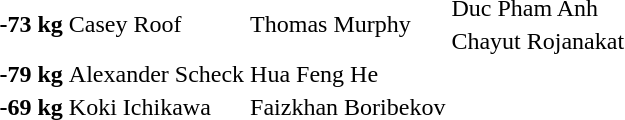<table>
<tr>
<th scope=row rowspan=2>-73 kg</th>
<td rowspan=2> Casey Roof</td>
<td rowspan=2> Thomas Murphy</td>
<td> Duc Pham Anh</td>
</tr>
<tr>
<td> Chayut Rojanakat</td>
</tr>
<tr>
<th scope=row rowspan=2>-79 kg</th>
<td rowspan=2> Alexander Scheck</td>
<td rowspan=2> Hua Feng He</td>
<td></td>
</tr>
<tr>
<td></td>
</tr>
<tr>
<th scope=row rowspan=2>-69 kg</th>
<td rowspan=2> Koki Ichikawa</td>
<td rowspan=2> Faizkhan Boribekov</td>
<td></td>
</tr>
<tr>
<td></td>
</tr>
<tr>
</tr>
<tr>
</tr>
</table>
